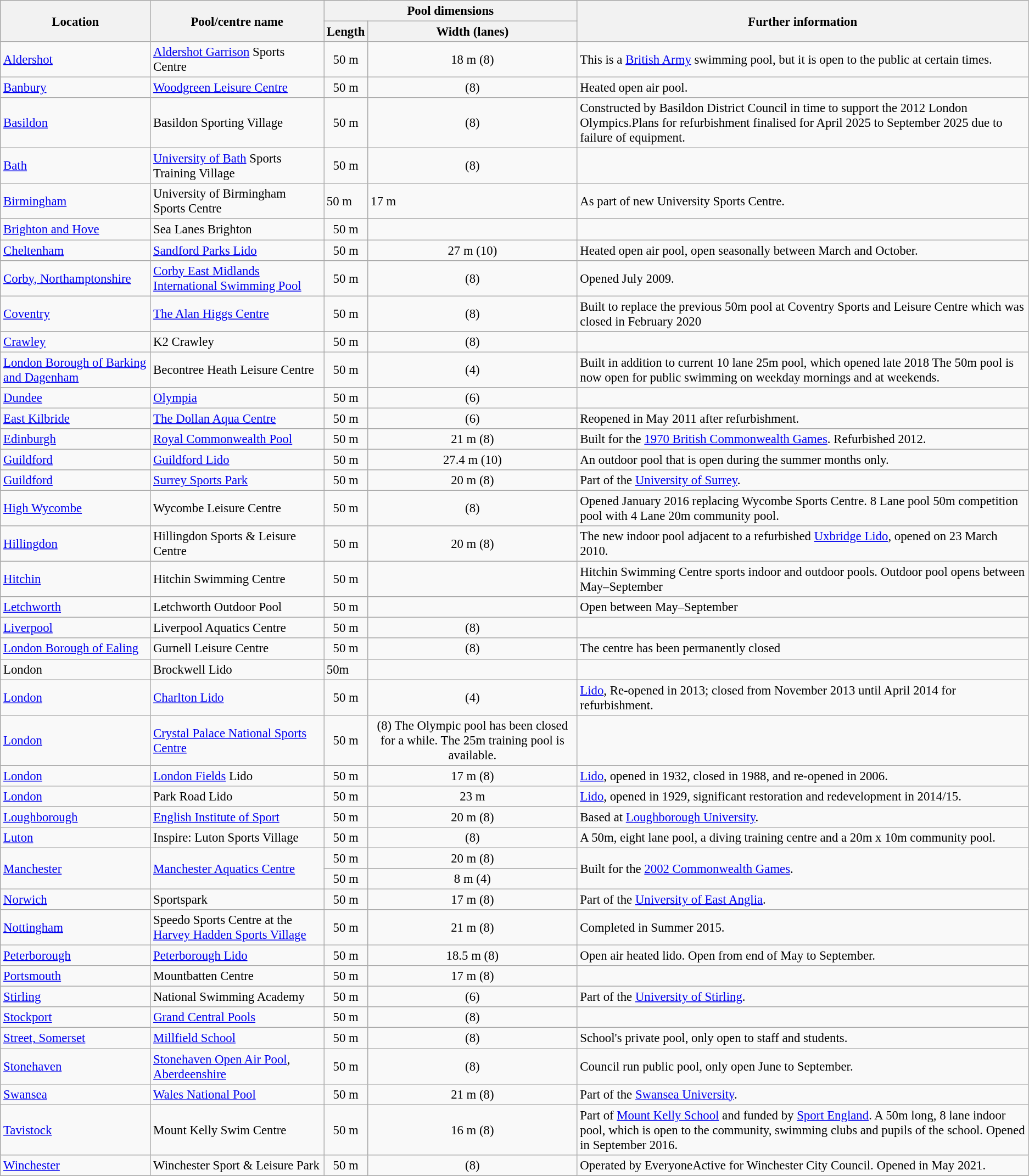<table class="wikitable" style="font-size:95%">
<tr>
<th rowspan="2">Location</th>
<th rowspan="2">Pool/centre name</th>
<th colspan="2">Pool dimensions</th>
<th rowspan="2">Further information</th>
</tr>
<tr>
<th>Length</th>
<th>Width (lanes)</th>
</tr>
<tr>
<td><a href='#'>Aldershot</a></td>
<td><a href='#'>Aldershot Garrison</a> Sports Centre</td>
<td align="center">50 m</td>
<td align="center">18 m (8)</td>
<td>This is a <a href='#'>British Army</a> swimming pool, but it is open to the public at certain times.</td>
</tr>
<tr>
<td><a href='#'>Banbury</a></td>
<td><a href='#'>Woodgreen Leisure Centre</a></td>
<td align="center">50 m</td>
<td align="center">(8)</td>
<td>Heated open air pool.</td>
</tr>
<tr>
<td><a href='#'>Basildon</a></td>
<td>Basildon Sporting Village</td>
<td align="center">50 m</td>
<td align="center">(8)</td>
<td>Constructed by Basildon District Council in time to support the 2012 London Olympics.Plans for refurbishment finalised for April 2025 to September 2025 due to failure of equipment.</td>
</tr>
<tr>
<td><a href='#'>Bath</a></td>
<td><a href='#'>University of Bath</a> Sports Training Village</td>
<td align="center">50 m</td>
<td align="center">(8)</td>
<td></td>
</tr>
<tr>
<td><a href='#'>Birmingham</a></td>
<td>University of Birmingham Sports Centre</td>
<td>50 m</td>
<td>17 m</td>
<td>As part of new University Sports Centre.</td>
</tr>
<tr>
<td><a href='#'>Brighton and Hove</a></td>
<td>Sea Lanes Brighton</td>
<td align="center">50 m</td>
<td align="center"></td>
</tr>
<tr>
<td><a href='#'>Cheltenham</a></td>
<td><a href='#'>Sandford Parks Lido</a></td>
<td align="center">50 m</td>
<td align="center">27 m (10)</td>
<td>Heated open air pool, open seasonally between March and October.</td>
</tr>
<tr>
<td><a href='#'>Corby, Northamptonshire</a></td>
<td><a href='#'>Corby East Midlands International Swimming Pool</a></td>
<td align="center">50 m</td>
<td align="center">(8)</td>
<td>Opened July 2009.</td>
</tr>
<tr>
<td><a href='#'>Coventry</a></td>
<td><a href='#'>The Alan Higgs Centre</a></td>
<td align="center">50 m</td>
<td align="center">(8)</td>
<td>Built to replace the previous 50m pool at Coventry Sports and Leisure Centre which was closed in February 2020</td>
</tr>
<tr>
<td><a href='#'>Crawley</a></td>
<td>K2 Crawley</td>
<td align="center">50 m</td>
<td align="center">(8)</td>
<td></td>
</tr>
<tr>
<td><a href='#'>London Borough of Barking and Dagenham</a></td>
<td>Becontree Heath Leisure Centre</td>
<td align="center">50 m</td>
<td align="center">(4)</td>
<td>Built in addition to current 10 lane 25m pool, which opened late 2018  The 50m pool is now open for public swimming on weekday mornings and at weekends.</td>
</tr>
<tr>
<td><a href='#'>Dundee</a></td>
<td><a href='#'>Olympia</a></td>
<td align="center">50 m</td>
<td align="center">(6)</td>
<td></td>
</tr>
<tr>
<td><a href='#'>East Kilbride</a></td>
<td><a href='#'>The Dollan Aqua Centre</a></td>
<td align="center">50 m</td>
<td align="center">(6)</td>
<td>Reopened in May 2011 after refurbishment.</td>
</tr>
<tr>
<td><a href='#'>Edinburgh</a></td>
<td><a href='#'>Royal Commonwealth Pool</a></td>
<td align="center">50 m</td>
<td align="center">21 m (8)</td>
<td>Built for the <a href='#'>1970 British Commonwealth Games</a>. Refurbished 2012.</td>
</tr>
<tr>
<td><a href='#'>Guildford</a></td>
<td><a href='#'>Guildford Lido</a></td>
<td align="center">50 m</td>
<td align="center">27.4 m (10)</td>
<td>An outdoor pool that is open during the summer months only.</td>
</tr>
<tr>
<td><a href='#'>Guildford</a></td>
<td><a href='#'>Surrey Sports Park</a></td>
<td align="center">50 m</td>
<td align="center">20 m (8)</td>
<td>Part of the <a href='#'>University of Surrey</a>.</td>
</tr>
<tr>
<td><a href='#'>High Wycombe</a></td>
<td>Wycombe Leisure Centre</td>
<td align="center">50 m</td>
<td align="center">(8)</td>
<td>Opened January 2016 replacing Wycombe Sports Centre. 8 Lane pool 50m competition pool with 4 Lane 20m community pool.</td>
</tr>
<tr>
<td><a href='#'>Hillingdon</a></td>
<td>Hillingdon Sports & Leisure Centre</td>
<td align="center">50 m</td>
<td align="center">20 m (8)</td>
<td>The new indoor pool adjacent to a refurbished <a href='#'>Uxbridge Lido</a>, opened on 23 March 2010.</td>
</tr>
<tr>
<td><a href='#'>Hitchin</a></td>
<td>Hitchin Swimming Centre</td>
<td align="center">50 m</td>
<td align="center"></td>
<td>Hitchin Swimming Centre sports indoor and outdoor pools. Outdoor pool opens between May–September</td>
</tr>
<tr>
<td><a href='#'>Letchworth</a></td>
<td>Letchworth Outdoor Pool</td>
<td align="center">50 m</td>
<td align="center"></td>
<td>Open between May–September</td>
</tr>
<tr>
<td><a href='#'>Liverpool</a></td>
<td>Liverpool Aquatics Centre</td>
<td align="center">50 m</td>
<td align="center">(8)</td>
<td></td>
</tr>
<tr>
<td><a href='#'>London Borough of Ealing</a></td>
<td>Gurnell Leisure Centre</td>
<td align="center">50 m</td>
<td align="center">(8)</td>
<td>The centre has been permanently closed</td>
</tr>
<tr>
<td>London</td>
<td>Brockwell Lido</td>
<td>50m</td>
<td></td>
<td></td>
</tr>
<tr>
<td><a href='#'>London</a></td>
<td><a href='#'>Charlton Lido</a></td>
<td align="center">50 m</td>
<td align="center">(4)</td>
<td><a href='#'>Lido</a>, Re-opened in 2013; closed from November 2013 until April 2014 for refurbishment.</td>
</tr>
<tr>
<td><a href='#'>London</a></td>
<td><a href='#'>Crystal Palace National Sports Centre</a></td>
<td align="center">50 m</td>
<td align="center">(8) The Olympic pool has been closed for a while. The 25m training pool is available.</td>
</tr>
<tr>
<td><a href='#'>London</a></td>
<td><a href='#'>London Fields</a> Lido</td>
<td align="center">50 m</td>
<td align="center">17 m (8)</td>
<td><a href='#'>Lido</a>, opened in 1932, closed in 1988, and re-opened in 2006.</td>
</tr>
<tr>
<td><a href='#'>London</a></td>
<td>Park Road Lido</td>
<td align="center">50 m</td>
<td align="center">23 m</td>
<td><a href='#'>Lido</a>, opened in 1929, significant restoration and redevelopment in 2014/15.</td>
</tr>
<tr>
<td><a href='#'>Loughborough</a></td>
<td><a href='#'>English Institute of Sport</a></td>
<td align="center">50 m</td>
<td align="center">20 m (8)</td>
<td>Based at <a href='#'>Loughborough University</a>.</td>
</tr>
<tr>
<td><a href='#'>Luton</a></td>
<td>Inspire: Luton Sports Village</td>
<td align="center">50 m</td>
<td align="center">(8)</td>
<td>A 50m, eight lane pool, a diving training centre and a 20m x 10m community pool.</td>
</tr>
<tr>
<td rowspan="2"><a href='#'>Manchester</a></td>
<td rowspan="2"><a href='#'>Manchester Aquatics Centre</a></td>
<td align="center">50 m</td>
<td align="center">20 m (8)</td>
<td rowspan="2">Built for the <a href='#'>2002 Commonwealth Games</a>.</td>
</tr>
<tr>
<td align="center">50 m</td>
<td align="center">8 m (4)</td>
</tr>
<tr>
<td><a href='#'>Norwich</a></td>
<td>Sportspark</td>
<td align="center">50 m</td>
<td align="center">17 m (8)</td>
<td>Part of the <a href='#'>University of East Anglia</a>.</td>
</tr>
<tr>
<td><a href='#'>Nottingham</a></td>
<td>Speedo Sports Centre at the <a href='#'>Harvey Hadden Sports Village</a></td>
<td align="center">50 m</td>
<td align="center">21 m (8)</td>
<td>Completed in Summer 2015.</td>
</tr>
<tr>
<td><a href='#'>Peterborough</a></td>
<td><a href='#'>Peterborough Lido</a></td>
<td align="center">50 m</td>
<td align="center">18.5 m (8)</td>
<td>Open air heated  lido.  Open from end of May to September.</td>
</tr>
<tr>
<td><a href='#'>Portsmouth</a></td>
<td>Mountbatten Centre</td>
<td align="center">50 m</td>
<td align="center">17 m (8)</td>
<td></td>
</tr>
<tr>
<td><a href='#'>Stirling</a></td>
<td>National Swimming Academy</td>
<td align="center">50 m</td>
<td align="center">(6)</td>
<td>Part of the <a href='#'>University of Stirling</a>.</td>
</tr>
<tr>
<td><a href='#'>Stockport</a></td>
<td><a href='#'>Grand Central Pools</a></td>
<td align="center">50 m</td>
<td align="center">(8)</td>
<td></td>
</tr>
<tr>
<td><a href='#'>Street, Somerset</a></td>
<td><a href='#'>Millfield School</a></td>
<td align="center">50 m</td>
<td align="center">(8)</td>
<td>School's private pool, only open to staff and students.</td>
</tr>
<tr>
<td><a href='#'>Stonehaven</a></td>
<td><a href='#'>Stonehaven Open Air Pool</a>, <a href='#'>Aberdeenshire</a></td>
<td align="center">50 m</td>
<td align="center">(8)</td>
<td>Council run public pool, only open June to September.</td>
</tr>
<tr>
<td><a href='#'>Swansea</a></td>
<td><a href='#'>Wales National Pool</a></td>
<td align="center">50 m</td>
<td align="center">21 m (8)</td>
<td>Part of the <a href='#'>Swansea University</a>.</td>
</tr>
<tr>
<td><a href='#'>Tavistock</a></td>
<td>Mount Kelly Swim Centre</td>
<td align="center">50 m</td>
<td align="center">16 m (8)</td>
<td>Part of <a href='#'>Mount Kelly School</a> and funded by <a href='#'>Sport England</a>. A 50m long, 8 lane indoor pool, which is open to the community, swimming clubs and pupils of the school. Opened in September 2016.</td>
</tr>
<tr>
<td><a href='#'>Winchester</a></td>
<td>Winchester Sport & Leisure Park</td>
<td align="center">50 m</td>
<td align="center">(8)</td>
<td>Operated by EveryoneActive for Winchester City Council. Opened in May 2021.</td>
</tr>
</table>
